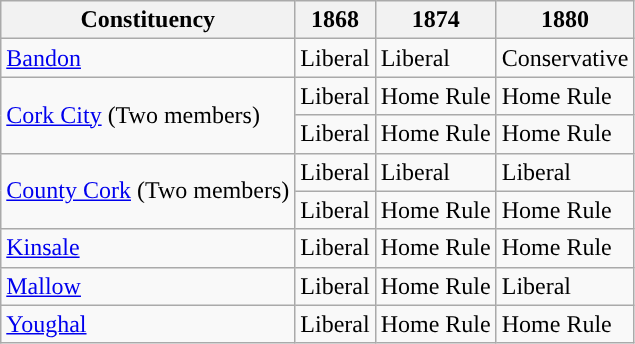<table class="wikitable">
<tr>
<th>Constituency</th>
<th>1868</th>
<th>1874</th>
<th>1880</th>
</tr>
<tr>
<td><a href='#'>Bandon</a></td>
<td>Liberal</td>
<td>Liberal</td>
<td>Conservative</td>
</tr>
<tr>
<td rowspan="2"><a href='#'>Cork City</a> (Two members)</td>
<td>Liberal</td>
<td>Home Rule</td>
<td>Home Rule</td>
</tr>
<tr>
<td>Liberal</td>
<td>Home Rule</td>
<td>Home Rule</td>
</tr>
<tr>
<td rowspan="2"><a href='#'>County Cork</a> (Two members)</td>
<td>Liberal</td>
<td>Liberal</td>
<td>Liberal</td>
</tr>
<tr>
<td>Liberal</td>
<td>Home Rule</td>
<td>Home Rule</td>
</tr>
<tr>
<td><a href='#'>Kinsale</a></td>
<td>Liberal</td>
<td>Home Rule</td>
<td>Home Rule</td>
</tr>
<tr>
<td><a href='#'>Mallow</a></td>
<td>Liberal</td>
<td>Home Rule</td>
<td>Liberal</td>
</tr>
<tr>
<td><a href='#'>Youghal</a></td>
<td>Liberal</td>
<td>Home Rule</td>
<td>Home Rule</td>
</tr>
</table>
